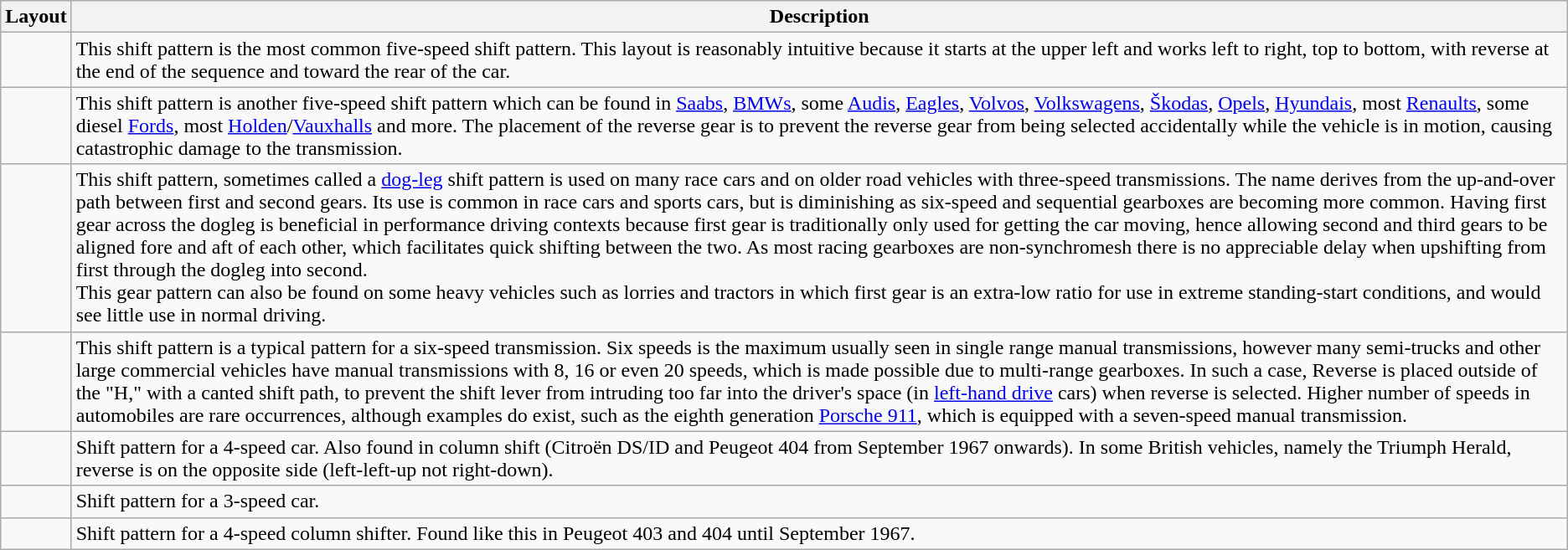<table class="wikitable">
<tr>
<th>Layout</th>
<th>Description</th>
</tr>
<tr>
<td></td>
<td>This shift pattern is the most common five-speed shift pattern. This layout is reasonably intuitive because it starts at the upper left and works left to right, top to bottom, with reverse at the end of the sequence and toward the rear of the car.</td>
</tr>
<tr>
<td></td>
<td>This shift pattern is another five-speed shift pattern which can be found in <a href='#'>Saabs</a>, <a href='#'>BMWs</a>, some <a href='#'>Audis</a>, <a href='#'>Eagles</a>, <a href='#'>Volvos</a>, <a href='#'>Volkswagens</a>, <a href='#'>Škodas</a>, <a href='#'>Opels</a>, <a href='#'>Hyundais</a>, most <a href='#'>Renaults</a>, some diesel <a href='#'>Fords</a>, most <a href='#'>Holden</a>/<a href='#'>Vauxhalls</a> and more. The placement of the reverse gear is to prevent the reverse gear from being selected accidentally while the vehicle is in motion, causing catastrophic damage to the transmission.</td>
</tr>
<tr>
<td></td>
<td>This shift pattern, sometimes called a <a href='#'>dog-leg</a> shift pattern is used on many race cars and on older road vehicles with three-speed transmissions. The name derives from the up-and-over path between first and second gears. Its use is common in race cars and sports cars, but is diminishing as six-speed and sequential gearboxes are becoming more common. Having first gear across the dogleg is beneficial in performance driving contexts because first gear is traditionally only used for getting the car moving, hence allowing second and third gears to be aligned fore and aft of each other, which facilitates quick shifting between the two. As most racing gearboxes are non-synchromesh there is no appreciable delay when upshifting from first through the dogleg into second.<br>This gear pattern can also be found on some heavy vehicles such as lorries and tractors in which first gear is an extra-low ratio for use in extreme standing-start conditions, and would see little use in normal driving.</td>
</tr>
<tr>
<td></td>
<td>This shift pattern is a typical pattern for a six-speed transmission. Six speeds is the maximum usually seen in single range manual transmissions, however many semi-trucks and other large commercial vehicles have manual transmissions with 8, 16 or even 20 speeds, which is made possible due to multi-range gearboxes. In such a case, Reverse is placed outside of the "H," with a canted shift path, to prevent the shift lever from intruding too far into the driver's space (in <a href='#'>left-hand drive</a> cars) when reverse is selected. Higher number of speeds in automobiles are rare occurrences, although examples do exist, such as the eighth generation <a href='#'>Porsche 911</a>, which is equipped with a seven-speed manual transmission.</td>
</tr>
<tr>
<td></td>
<td>Shift pattern for a 4-speed car. Also found in column shift (Citroën DS/ID and Peugeot 404 from September 1967 onwards). In some British vehicles, namely the Triumph Herald, reverse is on the opposite side (left-left-up not right-down).</td>
</tr>
<tr>
<td></td>
<td>Shift pattern for a 3-speed car.</td>
</tr>
<tr>
<td></td>
<td>Shift pattern for a 4-speed column shifter. Found like this in Peugeot 403 and 404 until September 1967.</td>
</tr>
</table>
